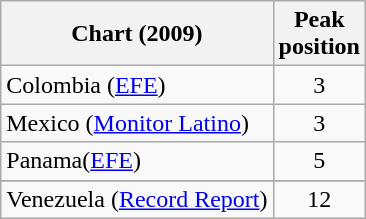<table class="wikitable sortable">
<tr>
<th>Chart (2009)</th>
<th>Peak<br>position</th>
</tr>
<tr>
<td>Colombia (<a href='#'>EFE</a>)</td>
<td align="center">3</td>
</tr>
<tr>
<td>Mexico (<a href='#'>Monitor Latino</a>)</td>
<td align="center">3</td>
</tr>
<tr>
<td>Panama(<a href='#'>EFE</a>)</td>
<td align="center">5</td>
</tr>
<tr>
</tr>
<tr>
</tr>
<tr>
</tr>
<tr>
</tr>
<tr>
<td>Venezuela (<a href='#'>Record Report</a>)</td>
<td align="center">12</td>
</tr>
</table>
